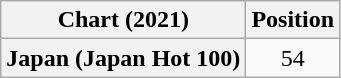<table class="wikitable sortable plainrowheaders" style="text-align:center">
<tr>
<th scope="col">Chart (2021)</th>
<th scope="col">Position</th>
</tr>
<tr>
<th scope="row">Japan (Japan Hot 100)</th>
<td>54</td>
</tr>
</table>
